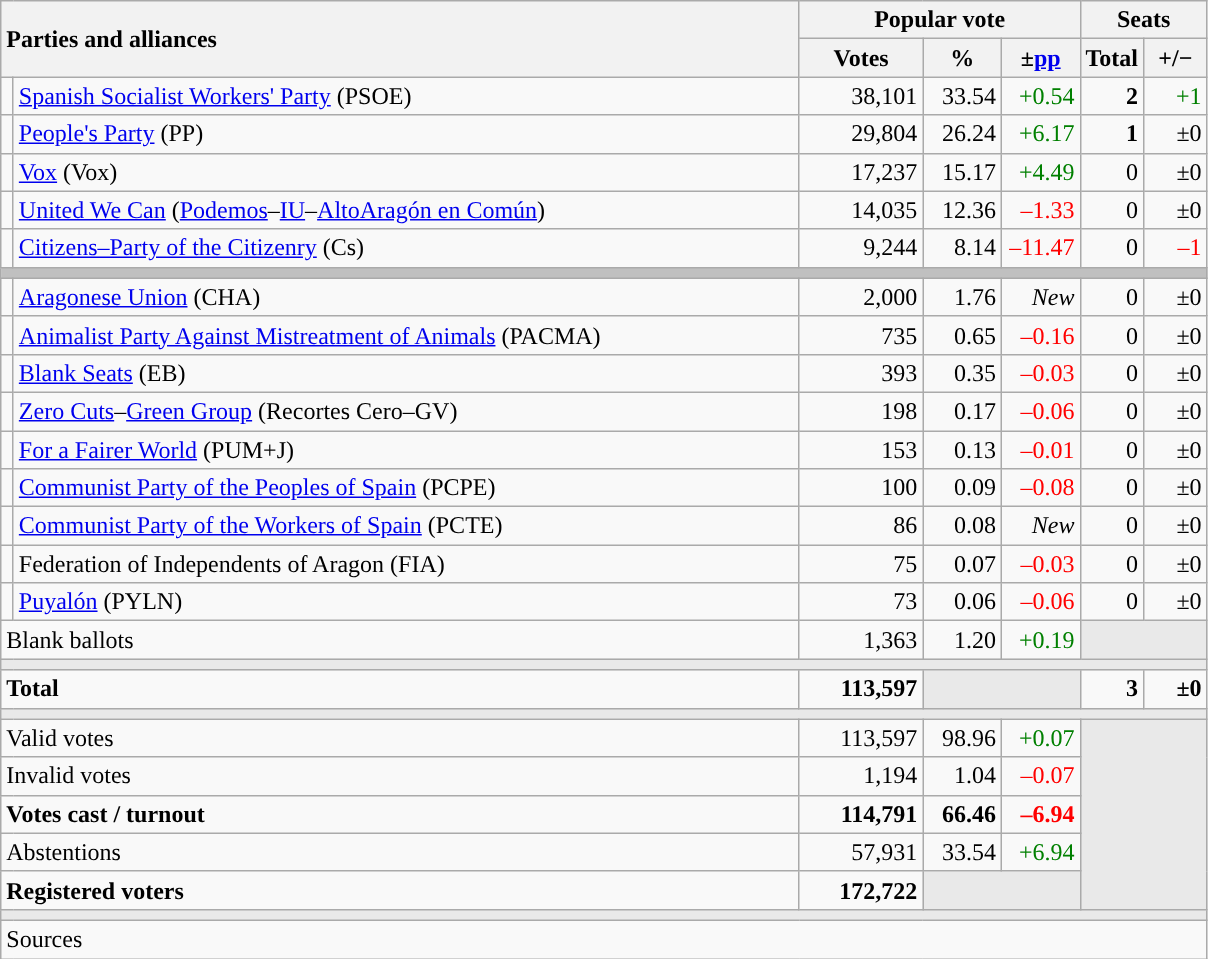<table class="wikitable" style="text-align:right;">
<tr>
<th style="text-align:left;" rowspan="2" colspan="2" width="525">Parties and alliances</th>
<th colspan="3">Popular vote</th>
<th colspan="2">Seats</th>
</tr>
<tr>
<th width="75">Votes</th>
<th width="45">%</th>
<th width="45">±<a href='#'>pp</a></th>
<th width="35">Total</th>
<th width="35">+/−</th>
</tr>
<tr>
<td width="1" style="color:inherit;background:"></td>
<td align="left"><a href='#'>Spanish Socialist Workers' Party</a> (PSOE)</td>
<td>38,101</td>
<td>33.54</td>
<td style="color:green;">+0.54</td>
<td><strong>2</strong></td>
<td style="color:green;">+1</td>
</tr>
<tr>
<td style="color:inherit;background:"></td>
<td align="left"><a href='#'>People's Party</a> (PP)</td>
<td>29,804</td>
<td>26.24</td>
<td style="color:green;">+6.17</td>
<td><strong>1</strong></td>
<td>±0</td>
</tr>
<tr>
<td style="color:inherit;background:"></td>
<td align="left"><a href='#'>Vox</a> (Vox)</td>
<td>17,237</td>
<td>15.17</td>
<td style="color:green;">+4.49</td>
<td>0</td>
<td>±0</td>
</tr>
<tr>
<td style="color:inherit;background:"></td>
<td align="left"><a href='#'>United We Can</a> (<a href='#'>Podemos</a>–<a href='#'>IU</a>–<a href='#'>AltoAragón en Común</a>)</td>
<td>14,035</td>
<td>12.36</td>
<td style="color:red;">–1.33</td>
<td>0</td>
<td>±0</td>
</tr>
<tr>
<td style="color:inherit;background:"></td>
<td align="left"><a href='#'>Citizens–Party of the Citizenry</a> (Cs)</td>
<td>9,244</td>
<td>8.14</td>
<td style="color:red;">–11.47</td>
<td>0</td>
<td style="color:red;">–1</td>
</tr>
<tr>
<td colspan="7" bgcolor="#C0C0C0"></td>
</tr>
<tr>
<td style="color:inherit;background:"></td>
<td align="left"><a href='#'>Aragonese Union</a> (CHA)</td>
<td>2,000</td>
<td>1.76</td>
<td><em>New</em></td>
<td>0</td>
<td>±0</td>
</tr>
<tr>
<td style="color:inherit;background:"></td>
<td align="left"><a href='#'>Animalist Party Against Mistreatment of Animals</a> (PACMA)</td>
<td>735</td>
<td>0.65</td>
<td style="color:red;">–0.16</td>
<td>0</td>
<td>±0</td>
</tr>
<tr>
<td style="color:inherit;background:"></td>
<td align="left"><a href='#'>Blank Seats</a> (EB)</td>
<td>393</td>
<td>0.35</td>
<td style="color:red;">–0.03</td>
<td>0</td>
<td>±0</td>
</tr>
<tr>
<td style="color:inherit;background:"></td>
<td align="left"><a href='#'>Zero Cuts</a>–<a href='#'>Green Group</a> (Recortes Cero–GV)</td>
<td>198</td>
<td>0.17</td>
<td style="color:red;">–0.06</td>
<td>0</td>
<td>±0</td>
</tr>
<tr>
<td style="color:inherit;background:"></td>
<td align="left"><a href='#'>For a Fairer World</a> (PUM+J)</td>
<td>153</td>
<td>0.13</td>
<td style="color:red;">–0.01</td>
<td>0</td>
<td>±0</td>
</tr>
<tr>
<td style="color:inherit;background:"></td>
<td align="left"><a href='#'>Communist Party of the Peoples of Spain</a> (PCPE)</td>
<td>100</td>
<td>0.09</td>
<td style="color:red;">–0.08</td>
<td>0</td>
<td>±0</td>
</tr>
<tr>
<td style="color:inherit;background:"></td>
<td align="left"><a href='#'>Communist Party of the Workers of Spain</a> (PCTE)</td>
<td>86</td>
<td>0.08</td>
<td><em>New</em></td>
<td>0</td>
<td>±0</td>
</tr>
<tr>
<td style="color:inherit;background:"></td>
<td align="left">Federation of Independents of Aragon (FIA)</td>
<td>75</td>
<td>0.07</td>
<td style="color:red;">–0.03</td>
<td>0</td>
<td>±0</td>
</tr>
<tr>
<td style="color:inherit;background:"></td>
<td align="left"><a href='#'>Puyalón</a> (PYLN)</td>
<td>73</td>
<td>0.06</td>
<td style="color:red;">–0.06</td>
<td>0</td>
<td>±0</td>
</tr>
<tr>
<td align="left" colspan="2">Blank ballots</td>
<td>1,363</td>
<td>1.20</td>
<td style="color:green;">+0.19</td>
<td bgcolor="#E9E9E9" colspan="2"></td>
</tr>
<tr>
<td colspan="7" bgcolor="#E9E9E9"></td>
</tr>
<tr style="font-weight:bold;">
<td align="left" colspan="2">Total</td>
<td>113,597</td>
<td bgcolor="#E9E9E9" colspan="2"></td>
<td>3</td>
<td>±0</td>
</tr>
<tr>
<td colspan="7" bgcolor="#E9E9E9"></td>
</tr>
<tr>
<td align="left" colspan="2">Valid votes</td>
<td>113,597</td>
<td>98.96</td>
<td style="color:green;">+0.07</td>
<td bgcolor="#E9E9E9" colspan="2" rowspan="5"></td>
</tr>
<tr>
<td align="left" colspan="2">Invalid votes</td>
<td>1,194</td>
<td>1.04</td>
<td style="color:red;">–0.07</td>
</tr>
<tr style="font-weight:bold;">
<td align="left" colspan="2">Votes cast / turnout</td>
<td>114,791</td>
<td>66.46</td>
<td style="color:red;">–6.94</td>
</tr>
<tr>
<td align="left" colspan="2">Abstentions</td>
<td>57,931</td>
<td>33.54</td>
<td style="color:green;">+6.94</td>
</tr>
<tr style="font-weight:bold;">
<td align="left" colspan="2">Registered voters</td>
<td>172,722</td>
<td bgcolor="#E9E9E9" colspan="2"></td>
</tr>
<tr>
<td colspan="7" bgcolor="#E9E9E9"></td>
</tr>
<tr>
<td align="left" colspan="7">Sources</td>
</tr>
</table>
